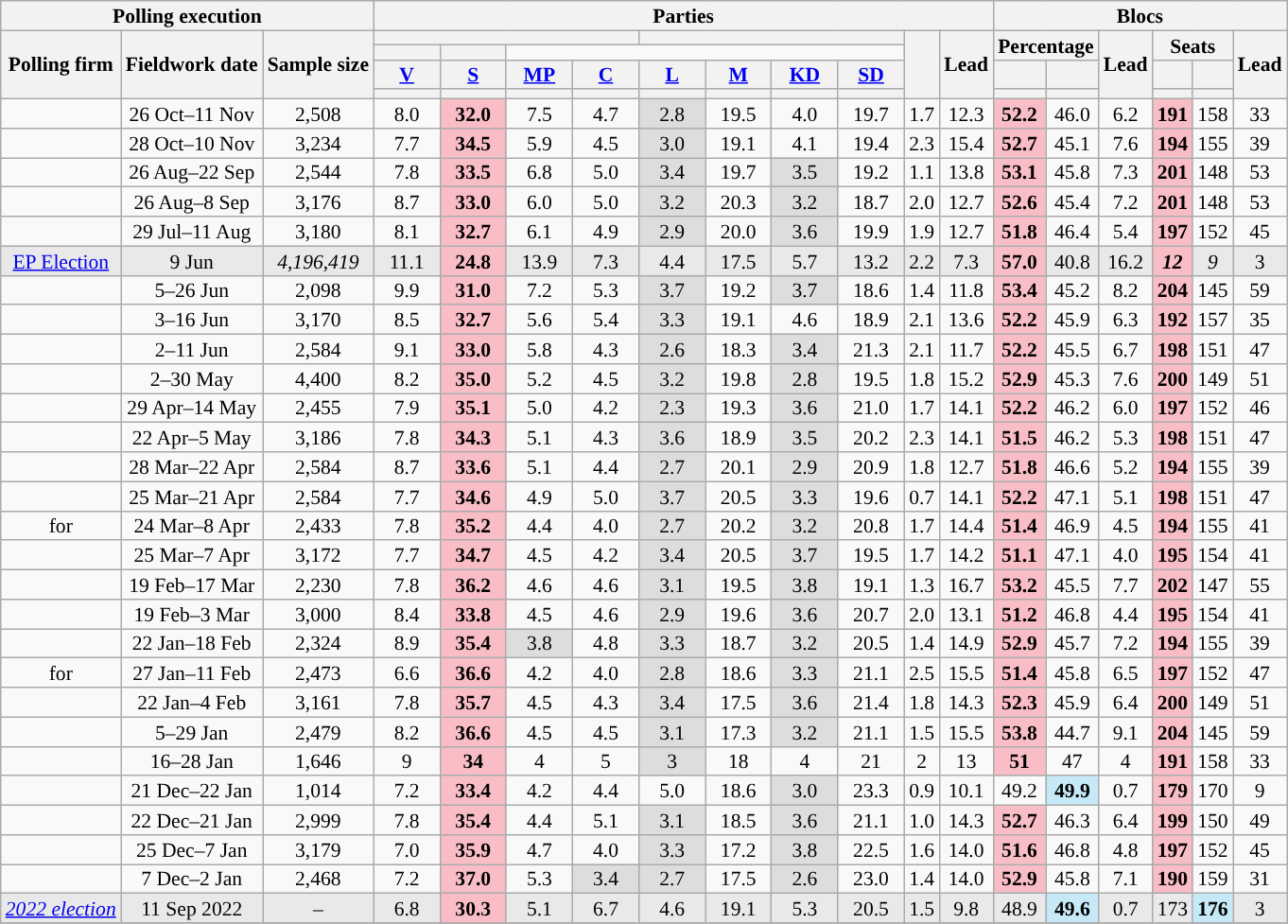<table class="wikitable sortable" style="text-align:center;font-size:90%;line-height:14px;">
<tr>
<th colspan="3">Polling execution</th>
<th colspan="10">Parties</th>
<th colspan="6">Blocs</th>
</tr>
<tr>
<th rowspan="4">Polling firm</th>
<th rowspan="4">Fieldwork date</th>
<th rowspan="4">Sample size</th>
<th colspan="4"></th>
<th colspan="4"></th>
<th rowspan="4"></th>
<th rowspan="4">Lead</th>
<th colspan="2" rowspan="2">Percentage</th>
<th rowspan="4">Lead</th>
<th colspan="2" rowspan="2">Seats</th>
<th rowspan="4">Lead</th>
</tr>
<tr>
<th style="background:"></th>
<th style="background:"></th>
</tr>
<tr>
<th class="sortable" style="width:40px;"><a href='#'>V</a></th>
<th class="sortable" style="width:40px;"><a href='#'>S</a></th>
<th class="sortable" style="width:40px;"><a href='#'>MP</a></th>
<th class="sortable" style="width:40px;"><a href='#'>C</a></th>
<th class="sortable" style="width:40px;"><a href='#'>L</a></th>
<th class="sortable" style="width:40px;"><a href='#'>M</a></th>
<th class="sortable" style="width:40px;"><a href='#'>KD</a></th>
<th class="sortable" style="width:40px;"><a href='#'>SD</a></th>
<th></th>
<th></th>
<th></th>
<th></th>
</tr>
<tr>
<th style="background:"></th>
<th style="background:"></th>
<th style="background:"></th>
<th style="background:"></th>
<th style="background:"></th>
<th style="background:"></th>
<th style="background:"></th>
<th style="background:"></th>
<th style="background:"></th>
<th style="background:"></th>
<th style="background:"></th>
<th style="background:"></th>
</tr>
<tr>
<td></td>
<td>26 Oct–11 Nov</td>
<td>2,508</td>
<td>8.0</td>
<td style="background:#F9BDC5;"><strong>32.0</strong></td>
<td>7.5</td>
<td>4.7</td>
<td style="background:#DDDDDD;">2.8</td>
<td>19.5</td>
<td>4.0</td>
<td>19.7</td>
<td>1.7</td>
<td style="background:">12.3</td>
<td style="background:#F9BDC5;"><strong>52.2</strong></td>
<td>46.0</td>
<td style="background:">6.2</td>
<td style="background:#F9BDC5;"><strong>191</strong></td>
<td>158</td>
<td style="background:">33</td>
</tr>
<tr>
<td></td>
<td>28 Oct–10 Nov</td>
<td>3,234</td>
<td>7.7</td>
<td style="background:#F9BDC5;"><strong>34.5</strong></td>
<td>5.9</td>
<td>4.5</td>
<td style="background:#DDDDDD;">3.0</td>
<td>19.1</td>
<td>4.1</td>
<td>19.4</td>
<td>2.3</td>
<td style="background:">15.4</td>
<td style="background:#F9BDC5;"><strong>52.7</strong></td>
<td>45.1</td>
<td style="background:">7.6</td>
<td style="background:#F9BDC5;"><strong>194</strong></td>
<td>155</td>
<td style="background:">39</td>
</tr>
<tr>
<td></td>
<td>26 Aug–22 Sep</td>
<td>2,544</td>
<td>7.8</td>
<td style="background:#F9BDC5;"><strong>33.5</strong></td>
<td>6.8</td>
<td>5.0</td>
<td style="background:#DDDDDD;">3.4</td>
<td>19.7</td>
<td style="background:#DDDDDD;">3.5</td>
<td>19.2</td>
<td>1.1</td>
<td style="background:">13.8</td>
<td style="background:#F9BDC5;"><strong>53.1</strong></td>
<td>45.8</td>
<td style="background:">7.3</td>
<td style="background:#F9BDC5;"><strong>201</strong></td>
<td>148</td>
<td style="background:">53</td>
</tr>
<tr>
<td></td>
<td>26 Aug–8 Sep</td>
<td>3,176</td>
<td>8.7</td>
<td style="background:#F9BDC5;"><strong>33.0</strong></td>
<td>6.0</td>
<td>5.0</td>
<td style="background:#DDDDDD;">3.2</td>
<td>20.3</td>
<td style="background:#DDDDDD;">3.2</td>
<td>18.7</td>
<td>2.0</td>
<td style="background:">12.7</td>
<td style="background:#F9BDC5;"><strong>52.6</strong></td>
<td>45.4</td>
<td style="background:">7.2</td>
<td style="background:#F9BDC5;"><strong>201</strong></td>
<td>148</td>
<td style="background:">53</td>
</tr>
<tr>
<td></td>
<td>29 Jul–11 Aug</td>
<td>3,180</td>
<td>8.1</td>
<td style="background:#F9BDC5;"><strong>32.7</strong></td>
<td>6.1</td>
<td>4.9</td>
<td style="background:#DDDDDD;">2.9</td>
<td>20.0</td>
<td style="background:#DDDDDD;">3.6</td>
<td>19.9</td>
<td>1.9</td>
<td style="background:">12.7</td>
<td style="background:#F9BDC5;"><strong>51.8</strong></td>
<td>46.4</td>
<td style="background:">5.4</td>
<td style="background:#F9BDC5;"><strong>197</strong></td>
<td>152</td>
<td style="background:">45</td>
</tr>
<tr style="background:#E9E9E9;">
<td><a href='#'>EP Election</a></td>
<td>9 Jun</td>
<td><em>4,196,419</em></td>
<td>11.1</td>
<td style="background:#F9BDC5;"><strong>24.8</strong></td>
<td>13.9</td>
<td>7.3</td>
<td>4.4</td>
<td>17.5</td>
<td>5.7</td>
<td>13.2</td>
<td>2.2</td>
<td style="background:">7.3</td>
<td style="background:#F9BDC5;"><strong>57.0</strong></td>
<td>40.8</td>
<td style="background:">16.2</td>
<td style="background:#F9BDC5;"><strong><em>12</em></strong></td>
<td><em>9</em></td>
<td style="background:">3</td>
</tr>
<tr>
<td></td>
<td>5–26 Jun</td>
<td>2,098</td>
<td>9.9</td>
<td style="background:#F9BDC5;"><strong>31.0</strong></td>
<td>7.2</td>
<td>5.3</td>
<td style="background:#DDDDDD;">3.7</td>
<td>19.2</td>
<td style="background:#DDDDDD;">3.7</td>
<td>18.6</td>
<td>1.4</td>
<td style="background:">11.8</td>
<td style="background:#F9BDC5;"><strong>53.4</strong></td>
<td>45.2</td>
<td style="background:">8.2</td>
<td style="background:#F9BDC5;"><strong>204</strong></td>
<td>145</td>
<td style="background:">59</td>
</tr>
<tr>
<td></td>
<td>3–16 Jun</td>
<td>3,170</td>
<td>8.5</td>
<td style="background:#F9BDC5;"><strong>32.7</strong></td>
<td>5.6</td>
<td>5.4</td>
<td style="background:#DDDDDD;">3.3</td>
<td>19.1</td>
<td>4.6</td>
<td>18.9</td>
<td>2.1</td>
<td style="background:">13.6</td>
<td style="background:#F9BDC5;"><strong>52.2</strong></td>
<td>45.9</td>
<td style="background:">6.3</td>
<td style="background:#F9BDC5;"><strong>192</strong></td>
<td>157</td>
<td style="background:">35</td>
</tr>
<tr>
<td></td>
<td>2–11 Jun</td>
<td>2,584</td>
<td>9.1</td>
<td style="background:#F9BDC5;"><strong>33.0</strong></td>
<td>5.8</td>
<td>4.3</td>
<td style="background:#DDDDDD;">2.6</td>
<td>18.3</td>
<td style="background:#DDDDDD;">3.4</td>
<td>21.3</td>
<td>2.1</td>
<td style="background:">11.7</td>
<td style="background:#F9BDC5;"><strong>52.2</strong></td>
<td>45.5</td>
<td style="background:">6.7</td>
<td style="background:#F9BDC5;"><strong>198</strong></td>
<td>151</td>
<td style="background:">47</td>
</tr>
<tr>
<td></td>
<td>2–30 May</td>
<td>4,400</td>
<td>8.2</td>
<td style="background:#F9BDC5;"><strong>35.0</strong></td>
<td>5.2</td>
<td>4.5</td>
<td style="background:#DDDDDD;">3.2</td>
<td>19.8</td>
<td style="background:#DDDDDD;">2.8</td>
<td>19.5</td>
<td>1.8</td>
<td style="background:">15.2</td>
<td style="background:#F9BDC5;"><strong>52.9</strong></td>
<td>45.3</td>
<td style="background:">7.6</td>
<td style="background:#F9BDC5;"><strong>200</strong></td>
<td>149</td>
<td style="background:">51</td>
</tr>
<tr>
<td></td>
<td>29 Apr–14 May</td>
<td>2,455</td>
<td>7.9</td>
<td style="background:#F9BDC5;"><strong>35.1</strong></td>
<td>5.0</td>
<td>4.2</td>
<td style="background:#DDDDDD;">2.3</td>
<td>19.3</td>
<td style="background:#DDDDDD;">3.6</td>
<td>21.0</td>
<td>1.7</td>
<td style="background:">14.1</td>
<td style="background:#F9BDC5;"><strong>52.2</strong></td>
<td>46.2</td>
<td style="background:">6.0</td>
<td style="background:#F9BDC5;"><strong>197</strong></td>
<td>152</td>
<td style="background:">46</td>
</tr>
<tr>
<td></td>
<td>22 Apr–5 May</td>
<td>3,186</td>
<td>7.8</td>
<td style="background:#F9BDC5;"><strong>34.3</strong></td>
<td>5.1</td>
<td>4.3</td>
<td style="background:#DDDDDD;">3.6</td>
<td>18.9</td>
<td style="background:#DDDDDD;">3.5</td>
<td>20.2</td>
<td>2.3</td>
<td style="background:">14.1</td>
<td style="background:#F9BDC5;"><strong>51.5</strong></td>
<td>46.2</td>
<td style="background:">5.3</td>
<td style="background:#F9BDC5;"><strong>198</strong></td>
<td>151</td>
<td style="background:">47</td>
</tr>
<tr>
<td></td>
<td>28 Mar–22 Apr</td>
<td>2,584</td>
<td>8.7</td>
<td style="background:#F9BDC5;"><strong>33.6</strong></td>
<td>5.1</td>
<td>4.4</td>
<td style="background:#DDDDDD;">2.7</td>
<td>20.1</td>
<td style="background:#DDDDDD;">2.9</td>
<td>20.9</td>
<td>1.8</td>
<td style="background:">12.7</td>
<td style="background:#F9BDC5;"><strong>51.8</strong></td>
<td>46.6</td>
<td style="background:">5.2</td>
<td style="background:#F9BDC5;"><strong>194</strong></td>
<td>155</td>
<td style="background:">39</td>
</tr>
<tr>
<td></td>
<td>25 Mar–21 Apr</td>
<td>2,584</td>
<td>7.7</td>
<td style="background:#F9BDC5;"><strong>34.6</strong></td>
<td>4.9</td>
<td>5.0</td>
<td style="background:#DDDDDD;">3.7</td>
<td>20.5</td>
<td style="background:#DDDDDD;">3.3</td>
<td>19.6</td>
<td>0.7</td>
<td style="background:">14.1</td>
<td style="background:#F9BDC5;"><strong>52.2</strong></td>
<td>47.1</td>
<td style="background:">5.1</td>
<td style="background:#F9BDC5;"><strong>198</strong></td>
<td>151</td>
<td style="background:">47</td>
</tr>
<tr>
<td> for </td>
<td>24 Mar–8 Apr</td>
<td>2,433</td>
<td>7.8</td>
<td style="background:#F9BDC5;"><strong>35.2</strong></td>
<td>4.4</td>
<td>4.0</td>
<td style="background:#DDDDDD;">2.7</td>
<td>20.2</td>
<td style="background:#DDDDDD;">3.2</td>
<td>20.8</td>
<td>1.7</td>
<td style="background:">14.4</td>
<td style="background:#F9BDC5;"><strong>51.4</strong></td>
<td>46.9</td>
<td style="background:">4.5</td>
<td style="background:#F9BDC5;"><strong>194</strong></td>
<td>155</td>
<td style="background:">41</td>
</tr>
<tr>
<td></td>
<td>25 Mar–7 Apr</td>
<td>3,172</td>
<td>7.7</td>
<td style="background:#F9BDC5;"><strong>34.7</strong></td>
<td>4.5</td>
<td>4.2</td>
<td style="background:#DDDDDD;">3.4</td>
<td>20.5</td>
<td style="background:#DDDDDD;">3.7</td>
<td>19.5</td>
<td>1.7</td>
<td style="background:">14.2</td>
<td style="background:#F9BDC5;"><strong>51.1</strong></td>
<td>47.1</td>
<td style="background:">4.0</td>
<td style="background:#F9BDC5;"><strong>195</strong></td>
<td>154</td>
<td style="background:">41</td>
</tr>
<tr>
<td></td>
<td>19 Feb–17 Mar</td>
<td>2,230</td>
<td>7.8</td>
<td style="background:#F9BDC5;"><strong>36.2</strong></td>
<td>4.6</td>
<td>4.6</td>
<td style="background:#DDDDDD;">3.1</td>
<td>19.5</td>
<td style="background:#DDDDDD;">3.8</td>
<td>19.1</td>
<td>1.3</td>
<td style="background:">16.7</td>
<td style="background:#F9BDC5;"><strong>53.2</strong></td>
<td>45.5</td>
<td style="background:">7.7</td>
<td style="background:#F9BDC5;"><strong>202</strong></td>
<td>147</td>
<td style="background:">55</td>
</tr>
<tr>
<td></td>
<td>19 Feb–3 Mar</td>
<td>3,000</td>
<td>8.4</td>
<td style="background:#F9BDC5;"><strong>33.8</strong></td>
<td>4.5</td>
<td>4.6</td>
<td style="background:#DDDDDD;">2.9</td>
<td>19.6</td>
<td style="background:#DDDDDD;">3.6</td>
<td>20.7</td>
<td>2.0</td>
<td style="background:">13.1</td>
<td style="background:#F9BDC5;"><strong>51.2</strong></td>
<td>46.8</td>
<td style="background:">4.4</td>
<td style="background:#F9BDC5;"><strong>195</strong></td>
<td>154</td>
<td style="background:">41</td>
</tr>
<tr>
<td></td>
<td>22 Jan–18 Feb</td>
<td>2,324</td>
<td>8.9</td>
<td style="background:#F9BDC5;"><strong>35.4</strong></td>
<td style="background:#DDDDDD;">3.8</td>
<td>4.8</td>
<td style="background:#DDDDDD;">3.3</td>
<td>18.7</td>
<td style="background:#DDDDDD;">3.2</td>
<td>20.5</td>
<td>1.4</td>
<td style="background:">14.9</td>
<td style="background:#F9BDC5;"><strong>52.9</strong></td>
<td>45.7</td>
<td style="background:">7.2</td>
<td style="background:#F9BDC5;"><strong>194</strong></td>
<td>155</td>
<td style="background:">39</td>
</tr>
<tr>
<td> for </td>
<td>27 Jan–11 Feb</td>
<td>2,473</td>
<td>6.6</td>
<td style="background:#F9BDC5;"><strong>36.6</strong></td>
<td>4.2</td>
<td>4.0</td>
<td style="background:#DDDDDD;">2.8</td>
<td>18.6</td>
<td style="background:#DDDDDD;">3.3</td>
<td>21.1</td>
<td>2.5</td>
<td style="background:">15.5</td>
<td style="background:#F9BDC5;"><strong>51.4</strong></td>
<td>45.8</td>
<td style="background:">6.5</td>
<td style="background:#F9BDC5;"><strong>197</strong></td>
<td>152</td>
<td style="background:">47</td>
</tr>
<tr>
<td></td>
<td>22 Jan–4 Feb</td>
<td>3,161</td>
<td>7.8</td>
<td style="background:#F9BDC5;"><strong>35.7</strong></td>
<td>4.5</td>
<td>4.3</td>
<td style="background:#DDDDDD;">3.4</td>
<td>17.5</td>
<td style="background:#DDDDDD;">3.6</td>
<td>21.4</td>
<td>1.8</td>
<td style="background:">14.3</td>
<td style="background:#F9BDC5;"><strong>52.3</strong></td>
<td>45.9</td>
<td style="background:">6.4</td>
<td style="background:#F9BDC5;"><strong>200</strong></td>
<td>149</td>
<td style="background:">51</td>
</tr>
<tr>
<td></td>
<td>5–29 Jan</td>
<td>2,479</td>
<td>8.2</td>
<td style="background:#F9BDC5;"><strong>36.6</strong></td>
<td>4.5</td>
<td>4.5</td>
<td style="background:#DDDDDD;">3.1</td>
<td>17.3</td>
<td style="background:#DDDDDD;">3.2</td>
<td>21.1</td>
<td>1.5</td>
<td style="background:">15.5</td>
<td style="background:#F9BDC5;"><strong>53.8</strong></td>
<td>44.7</td>
<td style="background:">9.1</td>
<td style="background:#F9BDC5;"><strong>204</strong></td>
<td>145</td>
<td style="background:">59</td>
</tr>
<tr>
<td></td>
<td>16–28 Jan</td>
<td>1,646</td>
<td>9</td>
<td style="background:#F9BDC5;"><strong>34</strong></td>
<td>4</td>
<td>5</td>
<td style="background:#DDDDDD;">3</td>
<td>18</td>
<td>4</td>
<td>21</td>
<td>2</td>
<td style="background:">13</td>
<td style="background:#F9BDC5;"><strong>51</strong></td>
<td>47</td>
<td style="background:">4</td>
<td style="background:#F9BDC5;"><strong>191</strong></td>
<td>158</td>
<td style="background:">33</td>
</tr>
<tr>
<td></td>
<td>21 Dec–22 Jan</td>
<td>1,014</td>
<td>7.2</td>
<td style="background:#F9BDC5;"><strong>33.4</strong></td>
<td>4.2</td>
<td>4.4</td>
<td>5.0</td>
<td>18.6</td>
<td style="background:#DDDDDD;">3.0</td>
<td>23.3</td>
<td>0.9</td>
<td style="background:">10.1</td>
<td>49.2</td>
<td style="background:#C6E9F7;"><strong>49.9</strong></td>
<td style="background:">0.7</td>
<td style="background:#F9BDC5;"><strong>179</strong></td>
<td>170</td>
<td style="background:">9</td>
</tr>
<tr>
<td></td>
<td>22 Dec–21 Jan</td>
<td>2,999</td>
<td>7.8</td>
<td style="background:#F9BDC5;"><strong>35.4</strong></td>
<td>4.4</td>
<td>5.1</td>
<td style="background:#DDDDDD;">3.1</td>
<td>18.5</td>
<td style="background:#DDDDDD;">3.6</td>
<td>21.1</td>
<td>1.0</td>
<td style="background:">14.3</td>
<td style="background:#F9BDC5;"><strong>52.7</strong></td>
<td>46.3</td>
<td style="background:">6.4</td>
<td style="background:#F9BDC5;"><strong>199</strong></td>
<td>150</td>
<td style="background:">49</td>
</tr>
<tr>
<td></td>
<td>25 Dec–7 Jan</td>
<td>3,179</td>
<td>7.0</td>
<td style="background:#F9BDC5;"><strong>35.9</strong></td>
<td>4.7</td>
<td>4.0</td>
<td style="background:#DDDDDD;">3.3</td>
<td>17.2</td>
<td style="background:#DDDDDD;">3.8</td>
<td>22.5</td>
<td>1.6</td>
<td style="background:">14.0</td>
<td style="background:#F9BDC5;"><strong>51.6</strong></td>
<td>46.8</td>
<td style="background:">4.8</td>
<td style="background:#F9BDC5;"><strong>197</strong></td>
<td>152</td>
<td style="background:">45</td>
</tr>
<tr>
<td></td>
<td>7 Dec–2 Jan</td>
<td>2,468</td>
<td>7.2</td>
<td style="background:#F9BDC5;"><strong>37.0</strong></td>
<td>5.3</td>
<td style="background:#DDDDDD;">3.4</td>
<td style="background:#DDDDDD;">2.7</td>
<td>17.5</td>
<td style="background:#DDDDDD;">2.6</td>
<td>23.0</td>
<td>1.4</td>
<td style="background:">14.0</td>
<td style="background:#F9BDC5;"><strong>52.9</strong></td>
<td>45.8</td>
<td style="background:">7.1</td>
<td style="background:#F9BDC5;"><strong>190</strong></td>
<td>159</td>
<td style="background:">31</td>
</tr>
<tr style="background:#E9E9E9;" |49>
<td><em><a href='#'>2022 election</a></em></td>
<td>11 Sep 2022</td>
<td>–</td>
<td>6.8</td>
<td style="background:#F9BDC5;"><strong>30.3</strong></td>
<td>5.1</td>
<td>6.7</td>
<td>4.6</td>
<td>19.1</td>
<td>5.3</td>
<td>20.5</td>
<td>1.5</td>
<td style="background:">9.8</td>
<td>48.9</td>
<td style="background:#C6E9F7;"><strong>49.6</strong></td>
<td style="background:">0.7</td>
<td>173</td>
<td style="background:#C6E9F7;"><strong>176</strong></td>
<td style="background:">3</td>
</tr>
<tr>
</tr>
</table>
